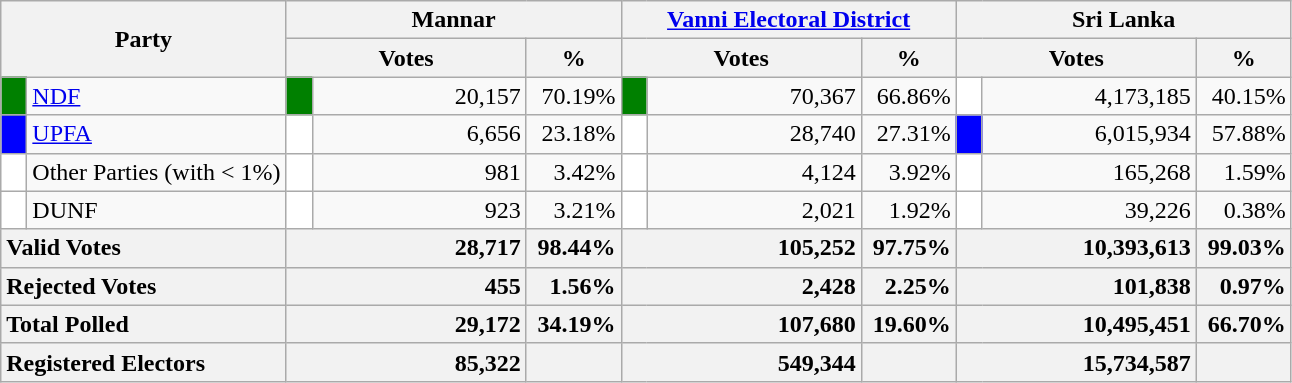<table class="wikitable">
<tr>
<th colspan="2" width="144px"rowspan="2">Party</th>
<th colspan="3" width="216px">Mannar</th>
<th colspan="3" width="216px"><a href='#'>Vanni Electoral District</a></th>
<th colspan="3" width="216px">Sri Lanka</th>
</tr>
<tr>
<th colspan="2" width="144px">Votes</th>
<th>%</th>
<th colspan="2" width="144px">Votes</th>
<th>%</th>
<th colspan="2" width="144px">Votes</th>
<th>%</th>
</tr>
<tr>
<td style="background-color:green;" width="10px"></td>
<td style="text-align:left;"><a href='#'>NDF</a></td>
<td style="background-color:green;" width="10px"></td>
<td style="text-align:right;">20,157</td>
<td style="text-align:right;">70.19%</td>
<td style="background-color:green;" width="10px"></td>
<td style="text-align:right;">70,367</td>
<td style="text-align:right;">66.86%</td>
<td style="background-color:white;" width="10px"></td>
<td style="text-align:right;">4,173,185</td>
<td style="text-align:right;">40.15%</td>
</tr>
<tr>
<td style="background-color:blue;" width="10px"></td>
<td style="text-align:left;"><a href='#'>UPFA</a></td>
<td style="background-color:white;" width="10px"></td>
<td style="text-align:right;">6,656</td>
<td style="text-align:right;">23.18%</td>
<td style="background-color:white;" width="10px"></td>
<td style="text-align:right;">28,740</td>
<td style="text-align:right;">27.31%</td>
<td style="background-color:blue;" width="10px"></td>
<td style="text-align:right;">6,015,934</td>
<td style="text-align:right;">57.88%</td>
</tr>
<tr>
<td style="background-color:white;" width="10px"></td>
<td style="text-align:left;">Other Parties (with < 1%)</td>
<td style="background-color:white;" width="10px"></td>
<td style="text-align:right;">981</td>
<td style="text-align:right;">3.42%</td>
<td style="background-color:white;" width="10px"></td>
<td style="text-align:right;">4,124</td>
<td style="text-align:right;">3.92%</td>
<td style="background-color:white;" width="10px"></td>
<td style="text-align:right;">165,268</td>
<td style="text-align:right;">1.59%</td>
</tr>
<tr>
<td style="background-color:white;" width="10px"></td>
<td style="text-align:left;">DUNF</td>
<td style="background-color:white;" width="10px"></td>
<td style="text-align:right;">923</td>
<td style="text-align:right;">3.21%</td>
<td style="background-color:white;" width="10px"></td>
<td style="text-align:right;">2,021</td>
<td style="text-align:right;">1.92%</td>
<td style="background-color:white;" width="10px"></td>
<td style="text-align:right;">39,226</td>
<td style="text-align:right;">0.38%</td>
</tr>
<tr>
<th colspan="2" width="144px"style="text-align:left;">Valid Votes</th>
<th style="text-align:right;"colspan="2" width="144px">28,717</th>
<th style="text-align:right;">98.44%</th>
<th style="text-align:right;"colspan="2" width="144px">105,252</th>
<th style="text-align:right;">97.75%</th>
<th style="text-align:right;"colspan="2" width="144px">10,393,613</th>
<th style="text-align:right;">99.03%</th>
</tr>
<tr>
<th colspan="2" width="144px"style="text-align:left;">Rejected Votes</th>
<th style="text-align:right;"colspan="2" width="144px">455</th>
<th style="text-align:right;">1.56%</th>
<th style="text-align:right;"colspan="2" width="144px">2,428</th>
<th style="text-align:right;">2.25%</th>
<th style="text-align:right;"colspan="2" width="144px">101,838</th>
<th style="text-align:right;">0.97%</th>
</tr>
<tr>
<th colspan="2" width="144px"style="text-align:left;">Total Polled</th>
<th style="text-align:right;"colspan="2" width="144px">29,172</th>
<th style="text-align:right;">34.19%</th>
<th style="text-align:right;"colspan="2" width="144px">107,680</th>
<th style="text-align:right;">19.60%</th>
<th style="text-align:right;"colspan="2" width="144px">10,495,451</th>
<th style="text-align:right;">66.70%</th>
</tr>
<tr>
<th colspan="2" width="144px"style="text-align:left;">Registered Electors</th>
<th style="text-align:right;"colspan="2" width="144px">85,322</th>
<th></th>
<th style="text-align:right;"colspan="2" width="144px">549,344</th>
<th></th>
<th style="text-align:right;"colspan="2" width="144px">15,734,587</th>
<th></th>
</tr>
</table>
